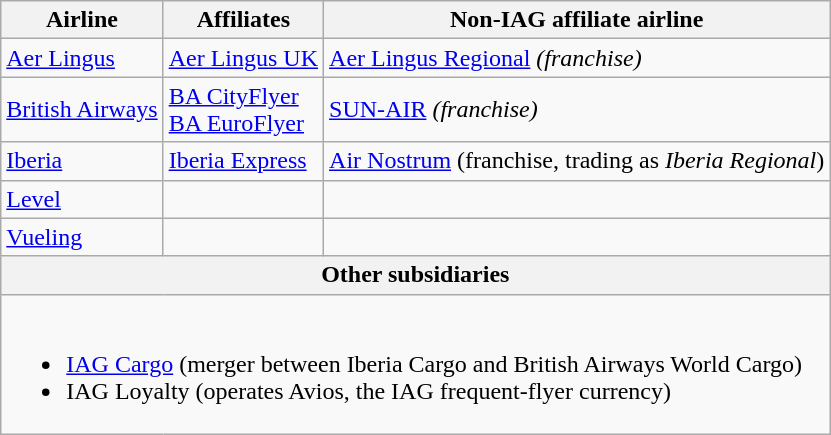<table class="wikitable">
<tr>
<th>Airline</th>
<th>Affiliates</th>
<th>Non-IAG affiliate airline</th>
</tr>
<tr>
<td><a href='#'>Aer Lingus</a></td>
<td><a href='#'>Aer Lingus UK</a></td>
<td><a href='#'>Aer Lingus Regional</a> <em>(franchise)</em></td>
</tr>
<tr>
<td><a href='#'>British Airways</a></td>
<td><a href='#'>BA CityFlyer</a> <br><a href='#'>BA EuroFlyer</a></td>
<td><a href='#'>SUN-AIR</a> <em>(franchise)</em></td>
</tr>
<tr>
<td><a href='#'>Iberia</a></td>
<td><a href='#'>Iberia Express</a></td>
<td><a href='#'>Air Nostrum</a> (franchise, trading as <em>Iberia Regional</em>)</td>
</tr>
<tr>
<td><a href='#'>Level</a></td>
<td></td>
<td></td>
</tr>
<tr>
<td><a href='#'>Vueling</a></td>
<td></td>
<td></td>
</tr>
<tr>
<th colspan="3">Other subsidiaries</th>
</tr>
<tr>
<td colspan="3"><br><ul><li><a href='#'>IAG Cargo</a> (merger between Iberia Cargo and British Airways World Cargo)</li><li>IAG Loyalty (operates Avios, the IAG frequent-flyer currency)</li></ul></td>
</tr>
</table>
